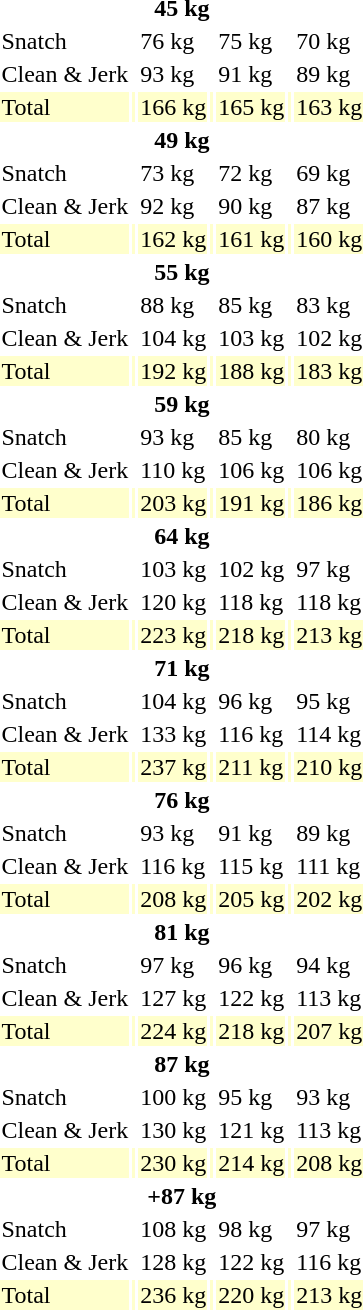<table>
<tr>
<th colspan=7>45 kg</th>
</tr>
<tr>
<td>Snatch</td>
<td></td>
<td>76 kg</td>
<td></td>
<td>75 kg</td>
<td></td>
<td>70 kg</td>
</tr>
<tr>
<td>Clean & Jerk</td>
<td></td>
<td>93 kg</td>
<td></td>
<td>91 kg</td>
<td></td>
<td>89 kg</td>
</tr>
<tr bgcolor=ffffcc>
<td>Total</td>
<td></td>
<td>166 kg</td>
<td></td>
<td>165 kg</td>
<td></td>
<td>163 kg</td>
</tr>
<tr>
<th colspan=7>49 kg</th>
</tr>
<tr>
<td>Snatch</td>
<td></td>
<td>73 kg</td>
<td></td>
<td>72 kg</td>
<td></td>
<td>69 kg</td>
</tr>
<tr>
<td>Clean & Jerk</td>
<td></td>
<td>92 kg</td>
<td></td>
<td>90 kg</td>
<td></td>
<td>87 kg</td>
</tr>
<tr bgcolor=ffffcc>
<td>Total</td>
<td></td>
<td>162 kg</td>
<td></td>
<td>161 kg</td>
<td></td>
<td>160 kg</td>
</tr>
<tr>
<th colspan=7>55 kg</th>
</tr>
<tr>
<td>Snatch</td>
<td></td>
<td>88 kg</td>
<td></td>
<td>85 kg</td>
<td></td>
<td>83 kg</td>
</tr>
<tr>
<td>Clean & Jerk</td>
<td></td>
<td>104 kg</td>
<td></td>
<td>103 kg</td>
<td></td>
<td>102 kg</td>
</tr>
<tr bgcolor=ffffcc>
<td>Total</td>
<td></td>
<td>192 kg</td>
<td></td>
<td>188 kg</td>
<td></td>
<td>183 kg</td>
</tr>
<tr>
<th colspan=7>59 kg</th>
</tr>
<tr>
<td>Snatch</td>
<td></td>
<td>93 kg</td>
<td></td>
<td>85 kg</td>
<td></td>
<td>80 kg</td>
</tr>
<tr>
<td>Clean & Jerk</td>
<td></td>
<td>110 kg</td>
<td></td>
<td>106 kg</td>
<td></td>
<td>106 kg</td>
</tr>
<tr bgcolor=ffffcc>
<td>Total</td>
<td></td>
<td>203 kg</td>
<td></td>
<td>191 kg</td>
<td></td>
<td>186 kg</td>
</tr>
<tr>
<th colspan=7>64 kg</th>
</tr>
<tr>
<td>Snatch</td>
<td></td>
<td>103 kg</td>
<td></td>
<td>102 kg</td>
<td></td>
<td>97 kg</td>
</tr>
<tr>
<td>Clean & Jerk</td>
<td></td>
<td>120 kg</td>
<td></td>
<td>118 kg</td>
<td></td>
<td>118 kg</td>
</tr>
<tr bgcolor=ffffcc>
<td>Total</td>
<td></td>
<td>223 kg</td>
<td></td>
<td>218 kg</td>
<td></td>
<td>213 kg</td>
</tr>
<tr>
<th colspan=7>71 kg</th>
</tr>
<tr>
<td>Snatch</td>
<td></td>
<td>104 kg</td>
<td></td>
<td>96 kg</td>
<td></td>
<td>95 kg</td>
</tr>
<tr>
<td>Clean & Jerk</td>
<td></td>
<td>133 kg</td>
<td></td>
<td>116 kg</td>
<td></td>
<td>114 kg</td>
</tr>
<tr bgcolor=ffffcc>
<td>Total</td>
<td></td>
<td>237 kg</td>
<td></td>
<td>211 kg</td>
<td></td>
<td>210 kg</td>
</tr>
<tr>
<th colspan=7>76 kg</th>
</tr>
<tr>
<td>Snatch</td>
<td></td>
<td>93 kg</td>
<td></td>
<td>91 kg</td>
<td></td>
<td>89 kg</td>
</tr>
<tr>
<td>Clean & Jerk</td>
<td></td>
<td>116 kg</td>
<td></td>
<td>115 kg</td>
<td></td>
<td>111 kg</td>
</tr>
<tr bgcolor=ffffcc>
<td>Total</td>
<td></td>
<td>208 kg</td>
<td></td>
<td>205 kg</td>
<td></td>
<td>202 kg</td>
</tr>
<tr>
<th colspan=7>81 kg</th>
</tr>
<tr>
<td>Snatch</td>
<td></td>
<td>97 kg</td>
<td></td>
<td>96 kg</td>
<td></td>
<td>94 kg</td>
</tr>
<tr>
<td>Clean & Jerk</td>
<td></td>
<td>127 kg</td>
<td></td>
<td>122 kg</td>
<td></td>
<td>113 kg</td>
</tr>
<tr bgcolor=ffffcc>
<td>Total</td>
<td></td>
<td>224 kg</td>
<td></td>
<td>218 kg</td>
<td></td>
<td>207 kg</td>
</tr>
<tr>
<th colspan=7>87 kg</th>
</tr>
<tr>
<td>Snatch</td>
<td></td>
<td>100 kg</td>
<td></td>
<td>95 kg</td>
<td></td>
<td>93 kg</td>
</tr>
<tr>
<td>Clean & Jerk</td>
<td></td>
<td>130 kg</td>
<td></td>
<td>121 kg</td>
<td></td>
<td>113 kg</td>
</tr>
<tr bgcolor=ffffcc>
<td>Total</td>
<td></td>
<td>230 kg</td>
<td></td>
<td>214 kg</td>
<td></td>
<td>208 kg</td>
</tr>
<tr>
<th colspan=7>+87 kg</th>
</tr>
<tr>
<td>Snatch</td>
<td></td>
<td>108 kg</td>
<td></td>
<td>98 kg</td>
<td></td>
<td>97 kg</td>
</tr>
<tr>
<td>Clean & Jerk</td>
<td></td>
<td>128 kg</td>
<td></td>
<td>122 kg</td>
<td></td>
<td>116 kg</td>
</tr>
<tr bgcolor=ffffcc>
<td>Total</td>
<td></td>
<td>236 kg</td>
<td></td>
<td>220 kg</td>
<td></td>
<td>213 kg</td>
</tr>
</table>
